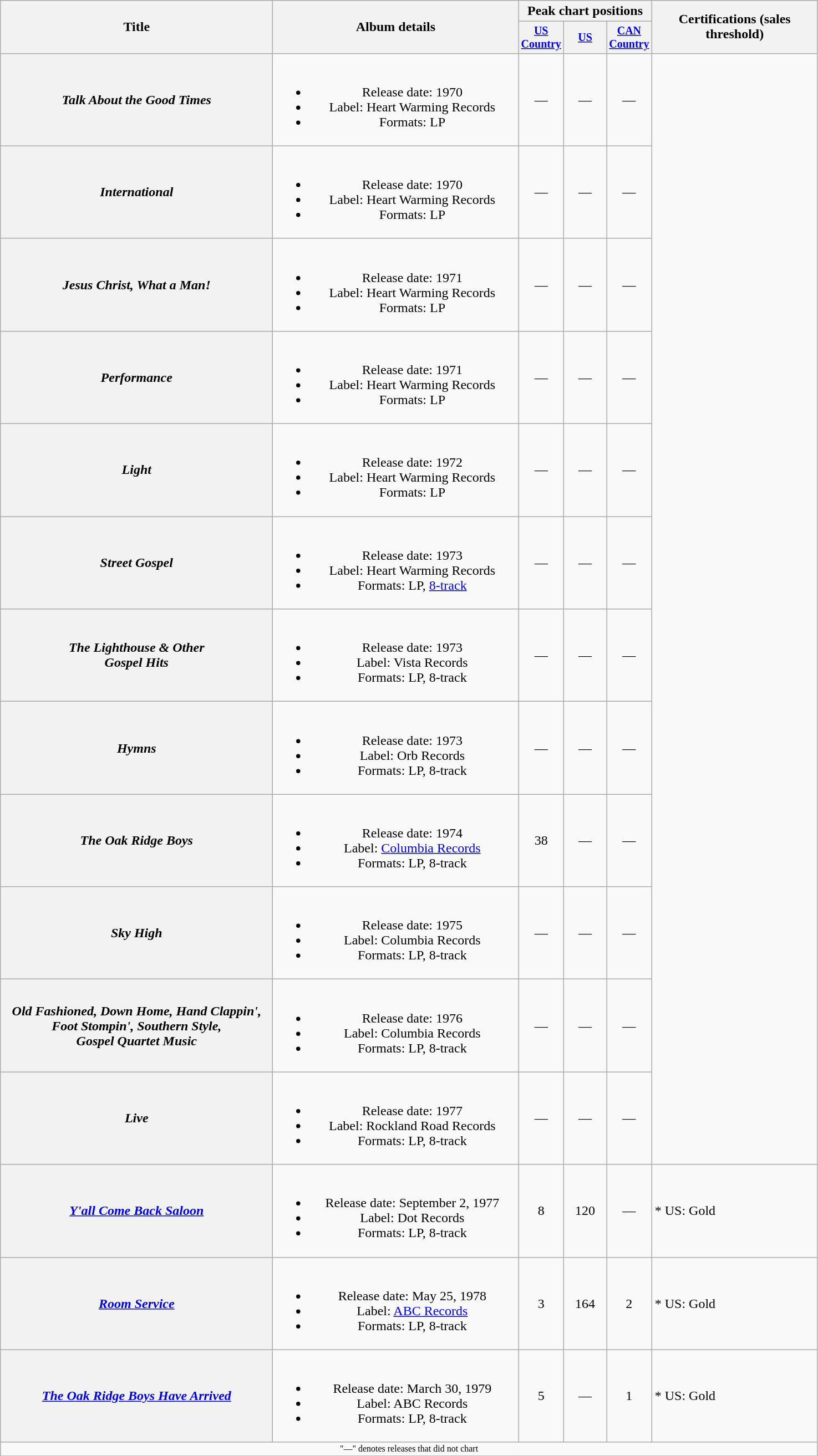<table class="wikitable plainrowheaders" style="text-align:center;">
<tr>
<th rowspan="2" style="width:20em;">Title</th>
<th rowspan="2" style="width:18em;">Album details</th>
<th colspan="3">Peak chart positions</th>
<th rowspan="2" style="width:12em;">Certifications (sales threshold)</th>
</tr>
<tr style="font-size:smaller;">
<th width="45"><a href='#'>US Country</a><br></th>
<th width="45"><a href='#'>US</a><br></th>
<th width="45"><a href='#'>CAN Country</a><br></th>
</tr>
<tr>
<th scope="row"><em>Talk About the Good Times</em></th>
<td><br><ul><li>Release date: 1970</li><li>Label: Heart Warming Records</li><li>Formats: LP</li></ul></td>
<td>—</td>
<td>—</td>
<td>—</td>
</tr>
<tr>
<th scope="row"><em>International</em></th>
<td><br><ul><li>Release date: 1970</li><li>Label: Heart Warming Records</li><li>Formats: LP</li></ul></td>
<td>—</td>
<td>—</td>
<td>—</td>
</tr>
<tr>
<th scope="row"><em>Jesus Christ, What a Man!</em></th>
<td><br><ul><li>Release date: 1971</li><li>Label: Heart Warming Records</li><li>Formats: LP</li></ul></td>
<td>—</td>
<td>—</td>
<td>—</td>
</tr>
<tr>
<th scope="row"><em>Performance</em></th>
<td><br><ul><li>Release date: 1971</li><li>Label: Heart Warming Records</li><li>Formats: LP</li></ul></td>
<td>—</td>
<td>—</td>
<td>—</td>
</tr>
<tr>
<th scope="row"><em>Light</em></th>
<td><br><ul><li>Release date: 1972</li><li>Label: Heart Warming Records</li><li>Formats: LP</li></ul></td>
<td>—</td>
<td>—</td>
<td>—</td>
</tr>
<tr>
<th scope="row"><em>Street Gospel</em></th>
<td><br><ul><li>Release date: 1973</li><li>Label: Heart Warming Records</li><li>Formats: LP, <a href='#'>8-track</a></li></ul></td>
<td>—</td>
<td>—</td>
<td>—</td>
</tr>
<tr>
<th scope="row"><em>The Lighthouse & Other<br>Gospel Hits</em></th>
<td><br><ul><li>Release date: 1973</li><li>Label: Vista Records</li><li>Formats: LP, 8-track</li></ul></td>
<td>—</td>
<td>—</td>
<td>—</td>
</tr>
<tr>
<th scope="row"><em>Hymns</em></th>
<td><br><ul><li>Release date: 1973</li><li>Label: Orb Records</li><li>Formats: LP, 8-track</li></ul></td>
<td>—</td>
<td>—</td>
<td>—</td>
</tr>
<tr>
<th scope="row"><em>The Oak Ridge Boys</em></th>
<td><br><ul><li>Release date: 1974</li><li>Label: <a href='#'>Columbia Records</a></li><li>Formats: LP, 8-track</li></ul></td>
<td>38</td>
<td>—</td>
<td>—</td>
</tr>
<tr>
<th scope="row"><em>Sky High</em></th>
<td><br><ul><li>Release date: 1975</li><li>Label: Columbia Records</li><li>Formats: LP, 8-track</li></ul></td>
<td>—</td>
<td>—</td>
<td>—</td>
</tr>
<tr>
<th scope="row"><em>Old Fashioned, Down Home, Hand Clappin',<br>Foot Stompin', Southern Style,<br>Gospel Quartet Music</em></th>
<td><br><ul><li>Release date: 1976</li><li>Label: Columbia Records</li><li>Formats: LP, 8-track</li></ul></td>
<td>—</td>
<td>—</td>
<td>—</td>
</tr>
<tr>
<th scope="row"><em>Live</em></th>
<td><br><ul><li>Release date: 1977</li><li>Label: Rockland Road Records</li><li>Formats: LP, 8-track</li></ul></td>
<td>—</td>
<td>—</td>
<td>—</td>
</tr>
<tr>
<th scope="row"><em><a href='#'>Y'all Come Back Saloon</a></em></th>
<td><br><ul><li>Release date: September 2, 1977</li><li>Label: Dot Records</li><li>Formats: LP, 8-track</li></ul></td>
<td>8</td>
<td>120</td>
<td>—</td>
<td align="left">* US: Gold</td>
</tr>
<tr>
<th scope="row"><em><a href='#'>Room Service</a></em></th>
<td><br><ul><li>Release date: May 25, 1978</li><li>Label: <a href='#'>ABC Records</a></li><li>Formats: LP, 8-track</li></ul></td>
<td>3</td>
<td>164</td>
<td>2</td>
<td align="left">* US: Gold</td>
</tr>
<tr>
<th scope="row"><em><a href='#'>The Oak Ridge Boys Have Arrived</a></em></th>
<td><br><ul><li>Release date: March 30, 1979</li><li>Label: ABC Records</li><li>Formats: LP, 8-track</li></ul></td>
<td>5</td>
<td>—</td>
<td>1</td>
<td align="left">* US: Gold</td>
</tr>
<tr>
<td colspan="10" style="font-size:8pt">"—" denotes releases that did not chart</td>
</tr>
<tr>
</tr>
</table>
